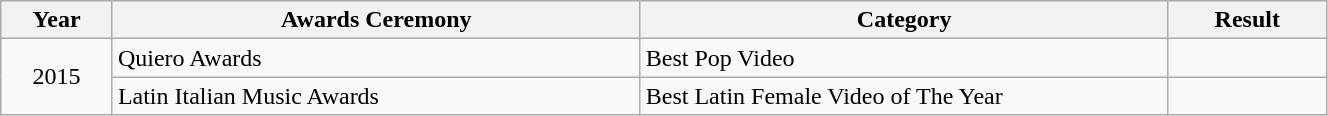<table class="wikitable plainrowheaders" style="width:70%;">
<tr>
<th scope="col" style="width:4%;">Year</th>
<th scope="col" style="width:20%;">Awards Ceremony</th>
<th scope="col" style="width:20%;">Category</th>
<th scope="col" style="width:6%;">Result</th>
</tr>
<tr>
<td rowspan=2 style="text-align:center;">2015</td>
<td>Quiero Awards</td>
<td>Best Pop Video</td>
<td></td>
</tr>
<tr>
<td>Latin Italian Music Awards</td>
<td>Best Latin Female Video of The Year</td>
<td></td>
</tr>
</table>
